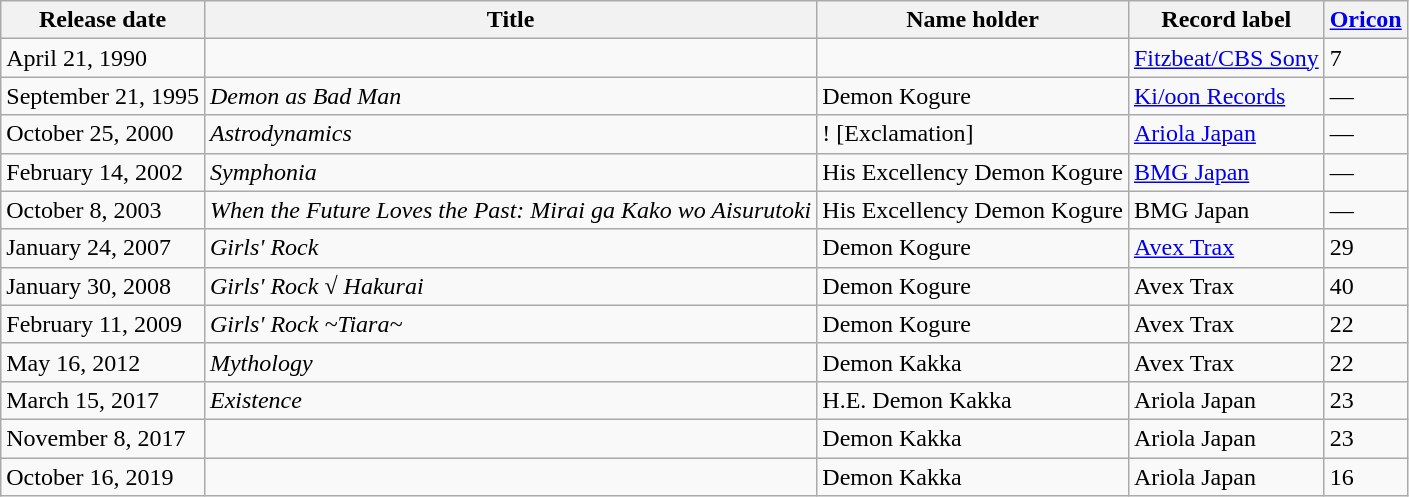<table class="wikitable">
<tr>
<th>Release date</th>
<th>Title</th>
<th>Name holder</th>
<th>Record label</th>
<th><a href='#'>Oricon</a></th>
</tr>
<tr>
<td>April 21, 1990</td>
<td></td>
<td></td>
<td><a href='#'>Fitzbeat/CBS Sony</a></td>
<td>7</td>
</tr>
<tr>
<td>September 21, 1995</td>
<td><em>Demon as Bad Man</em></td>
<td>Demon Kogure</td>
<td><a href='#'>Ki/oon Records</a></td>
<td>—</td>
</tr>
<tr>
<td>October 25, 2000</td>
<td><em>Astrodynamics</em></td>
<td>! [Exclamation]</td>
<td><a href='#'>Ariola Japan</a></td>
<td>—</td>
</tr>
<tr>
<td>February 14, 2002</td>
<td><em>Symphonia</em></td>
<td>His Excellency Demon Kogure</td>
<td><a href='#'>BMG Japan</a></td>
<td>—</td>
</tr>
<tr>
<td>October 8, 2003</td>
<td><em>When the Future Loves the Past: Mirai ga Kako wo Aisurutoki</em><br></td>
<td>His Excellency Demon Kogure</td>
<td>BMG Japan</td>
<td>—</td>
</tr>
<tr>
<td>January 24, 2007</td>
<td><em>Girls' Rock</em></td>
<td>Demon Kogure</td>
<td><a href='#'>Avex Trax</a></td>
<td>29</td>
</tr>
<tr>
<td>January 30, 2008</td>
<td><em>Girls' Rock √ Hakurai</em></td>
<td>Demon Kogure</td>
<td>Avex Trax</td>
<td>40</td>
</tr>
<tr>
<td>February 11, 2009</td>
<td><em>Girls' Rock ~Tiara~</em></td>
<td>Demon Kogure</td>
<td>Avex Trax</td>
<td>22</td>
</tr>
<tr>
<td>May 16, 2012</td>
<td><em>Mythology</em></td>
<td>Demon Kakka</td>
<td>Avex Trax</td>
<td>22</td>
</tr>
<tr>
<td>March 15, 2017</td>
<td><em>Existence</em></td>
<td>H.E. Demon Kakka</td>
<td>Ariola Japan</td>
<td>23</td>
</tr>
<tr>
<td>November 8, 2017</td>
<td></td>
<td>Demon Kakka</td>
<td>Ariola Japan</td>
<td>23</td>
</tr>
<tr>
<td>October 16, 2019</td>
<td></td>
<td>Demon Kakka</td>
<td>Ariola Japan</td>
<td>16</td>
</tr>
</table>
